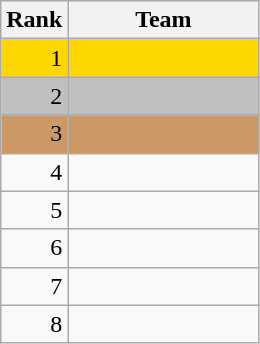<table class=wikitable>
<tr>
<th width=20>Rank</th>
<th width=120>Team</th>
</tr>
<tr bgcolor=gold>
<td align=right>1</td>
<td></td>
</tr>
<tr bgcolor=silver>
<td align=right>2</td>
<td></td>
</tr>
<tr bgcolor=#c96>
<td align=right>3</td>
<td><strong></strong></td>
</tr>
<tr>
<td align=right>4</td>
<td></td>
</tr>
<tr>
<td align=right>5</td>
<td></td>
</tr>
<tr>
<td align=right>6</td>
<td></td>
</tr>
<tr>
<td align=right>7</td>
<td></td>
</tr>
<tr>
<td align=right>8</td>
<td></td>
</tr>
</table>
